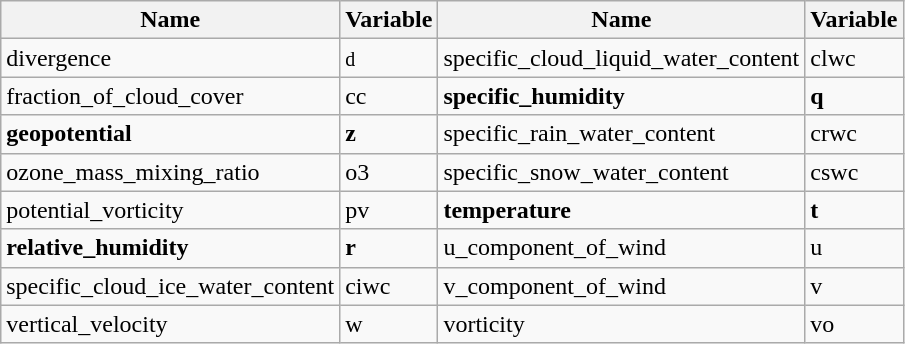<table class="wikitable">
<tr>
<th>Name</th>
<th>Variable</th>
<th>Name</th>
<th>Variable</th>
</tr>
<tr>
<td>divergence</td>
<td><small>d</small></td>
<td>specific_cloud_liquid_water_content</td>
<td>clwc</td>
</tr>
<tr>
<td>fraction_of_cloud_cover</td>
<td>cc</td>
<td><strong>specific_humidity</strong></td>
<td><strong>q</strong></td>
</tr>
<tr>
<td><strong>geopotential</strong></td>
<td><strong>z</strong></td>
<td>specific_rain_water_content</td>
<td>crwc</td>
</tr>
<tr>
<td>ozone_mass_mixing_ratio</td>
<td>o3</td>
<td>specific_snow_water_content</td>
<td>cswc</td>
</tr>
<tr>
<td>potential_vorticity</td>
<td>pv</td>
<td><strong>temperature</strong></td>
<td><strong>t</strong></td>
</tr>
<tr>
<td><strong>relative_humidity</strong></td>
<td><strong>r</strong></td>
<td>u_component_of_wind</td>
<td>u</td>
</tr>
<tr>
<td>specific_cloud_ice_water_content</td>
<td>ciwc</td>
<td>v_component_of_wind</td>
<td>v</td>
</tr>
<tr>
<td>vertical_velocity</td>
<td>w</td>
<td>vorticity</td>
<td>vo</td>
</tr>
</table>
